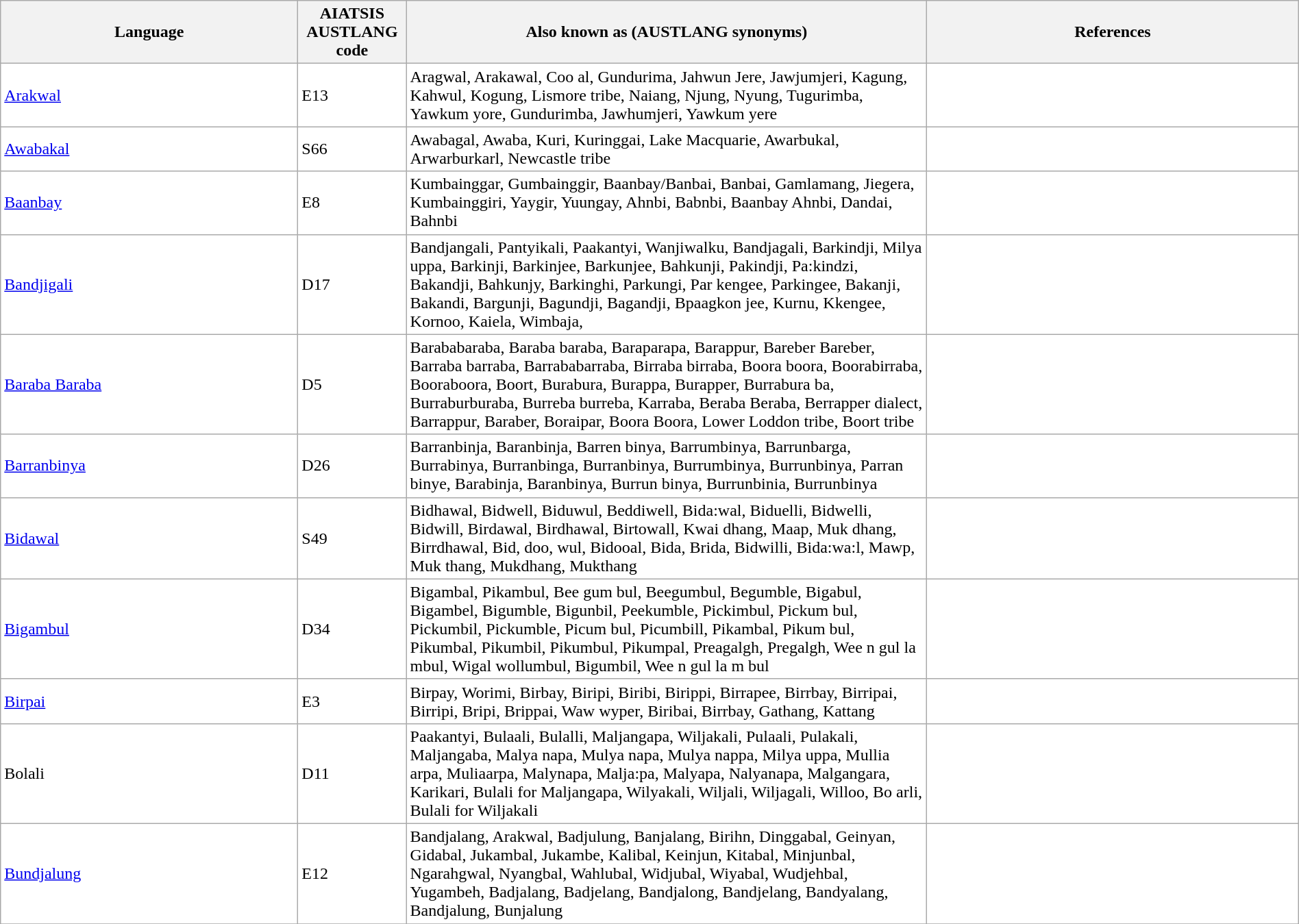<table class="wikitable" style="width:100%; background:#fff;">
<tr>
<th scope="col" style="width:20%;">Language</th>
<th scope="col" style="width:5%;">AIATSIS AUSTLANG code</th>
<th scope="col" style="width:35%;">Also known as (AUSTLANG synonyms)</th>
<th scope="col" class="unsortable" style="width: 25%">References</th>
</tr>
<tr>
<td><a href='#'>Arakwal</a></td>
<td>E13</td>
<td>Aragwal, Arakawal, Coo al, Gundurima, Jahwun Jere, Jawjumjeri, Kagung, Kahwul, Kogung, Lismore tribe, Naiang, Njung, Nyung, Tugurimba, Yawkum yore, Gundurimba, Jawhumjeri, Yawkum yere</td>
<td></td>
</tr>
<tr>
<td><a href='#'>Awabakal</a></td>
<td>S66</td>
<td>Awabagal, Awaba, Kuri, Kuringgai, Lake Macquarie, Awarbukal, Arwarburkarl, Newcastle tribe</td>
<td></td>
</tr>
<tr>
<td><a href='#'>Baanbay</a></td>
<td>E8</td>
<td>Kumbainggar, Gumbainggir, Baanbay/Banbai, Banbai, Gamlamang, Jiegera, Kumbainggiri, Yaygir, Yuungay, Ahnbi, Babnbi, Baanbay Ahnbi, Dandai, Bahnbi</td>
<td></td>
</tr>
<tr>
<td><a href='#'>Bandjigali</a></td>
<td>D17</td>
<td>Bandjangali, Pantyikali, Paakantyi, Wanjiwalku, Bandjagali, Barkindji, Milya uppa, Barkinji, Barkinjee, Barkunjee, Bahkunji, Pakindji, Pa:kindzi, Bakandji, Bahkunjy, Barkinghi, Parkungi, Par kengee, Parkingee, Bakanji, Bakandi, Bargunji, Bagundji, Bagandji, Bpaagkon jee, Kurnu, Kkengee, Kornoo, Kaiela, Wimbaja,</td>
<td></td>
</tr>
<tr>
<td><a href='#'>Baraba Baraba</a></td>
<td>D5</td>
<td>Barababaraba, Baraba baraba, Baraparapa, Barappur, Bareber Bareber, Barraba barraba, Barrababarraba, Birraba birraba, Boora boora, Boorabirraba, Booraboora, Boort, Burabura, Burappa, Burapper, Burrabura ba, Burraburburaba, Burreba burreba, Karraba, Beraba Beraba, Berrapper dialect, Barrappur, Baraber, Boraipar, Boora Boora, Lower Loddon tribe, Boort tribe</td>
<td></td>
</tr>
<tr>
<td><a href='#'>Barranbinya</a></td>
<td>D26</td>
<td>Barranbinja, Baranbinja, Barren binya, Barrumbinya, Barrunbarga, Burrabinya, Burranbinga, Burranbinya, Burrumbinya, Burrunbinya, Parran binye, Barabinja, Baranbinya, Burrun binya, Burrunbinia, Burrunbinya</td>
<td></td>
</tr>
<tr>
<td><a href='#'>Bidawal</a></td>
<td>S49</td>
<td>Bidhawal, Bidwell, Biduwul, Beddiwell, Bida:wal, Biduelli, Bidwelli, Bidwill, Birdawal, Birdhawal, Birtowall, Kwai dhang, Maap, Muk dhang, Birrdhawal, Bid, doo, wul, Bidooal, Bida, Brida, Bidwilli, Bida:wa:l, Mawp, Muk thang, Mukdhang, Mukthang</td>
<td></td>
</tr>
<tr>
<td><a href='#'>Bigambul</a></td>
<td>D34</td>
<td>Bigambal, Pikambul, Bee gum bul, Beegumbul, Begumble, Bigabul, Bigambel, Bigumble, Bigunbil, Peekumble, Pickimbul, Pickum bul, Pickumbil, Pickumble, Picum bul, Picumbill, Pikambal, Pikum bul, Pikumbal, Pikumbil, Pikumbul, Pikumpal, Preagalgh, Pregalgh, Wee n gul la mbul, Wigal wollumbul, Bigumbil, Wee n gul la m bul</td>
<td></td>
</tr>
<tr>
<td><a href='#'>Birpai</a></td>
<td>E3</td>
<td>Birpay, Worimi, Birbay, Biripi, Biribi, Birippi, Birrapee, Birrbay, Birripai, Birripi, Bripi, Brippai, Waw wyper, Biribai, Birrbay, Gathang, Kattang</td>
<td></td>
</tr>
<tr>
<td>Bolali</td>
<td>D11</td>
<td>Paakantyi, Bulaali, Bulalli, Maljangapa, Wiljakali, Pulaali, Pulakali, Maljangaba, Malya napa, Mulya napa, Mulya nappa, Milya uppa, Mullia arpa, Muliaarpa, Malynapa, Malja:pa, Malyapa, Nalyanapa, Malgangara, Karikari, Bulali for Maljangapa, Wilyakali, Wiljali, Wiljagali, Willoo, Bo arli, Bulali for Wiljakali</td>
<td></td>
</tr>
<tr>
<td><a href='#'>Bundjalung</a></td>
<td>E12</td>
<td>Bandjalang, Arakwal, Badjulung, Banjalang, Birihn, Dinggabal, Geinyan, Gidabal, Jukambal, Jukambe, Kalibal, Keinjun, Kitabal, Minjunbal, Ngarahgwal, Nyangbal, Wahlubal, Widjubal, Wiyabal, Wudjehbal, Yugambeh, Badjalang, Badjelang, Bandjalong, Bandjelang, Bandyalang, Bandjalung, Bunjalung</td>
<td></td>
</tr>
<tr>
</tr>
</table>
